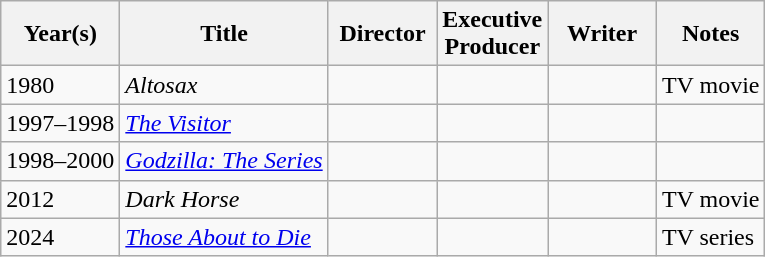<table class="wikitable">
<tr>
<th>Year(s)</th>
<th>Title</th>
<th width="65">Director</th>
<th width="65">Executive<br>Producer</th>
<th width="65">Writer</th>
<th>Notes</th>
</tr>
<tr>
<td>1980</td>
<td><em>Altosax</em></td>
<td></td>
<td></td>
<td></td>
<td>TV movie</td>
</tr>
<tr>
<td>1997–1998</td>
<td><em><a href='#'>The Visitor</a></em></td>
<td></td>
<td></td>
<td></td>
<td></td>
</tr>
<tr>
<td>1998–2000</td>
<td><em><a href='#'>Godzilla: The Series</a></em></td>
<td></td>
<td></td>
<td></td>
<td></td>
</tr>
<tr>
<td>2012</td>
<td><em>Dark Horse</em></td>
<td></td>
<td></td>
<td></td>
<td>TV movie</td>
</tr>
<tr>
<td>2024</td>
<td><em><a href='#'>Those About to Die</a></em></td>
<td></td>
<td></td>
<td></td>
<td>TV series</td>
</tr>
</table>
